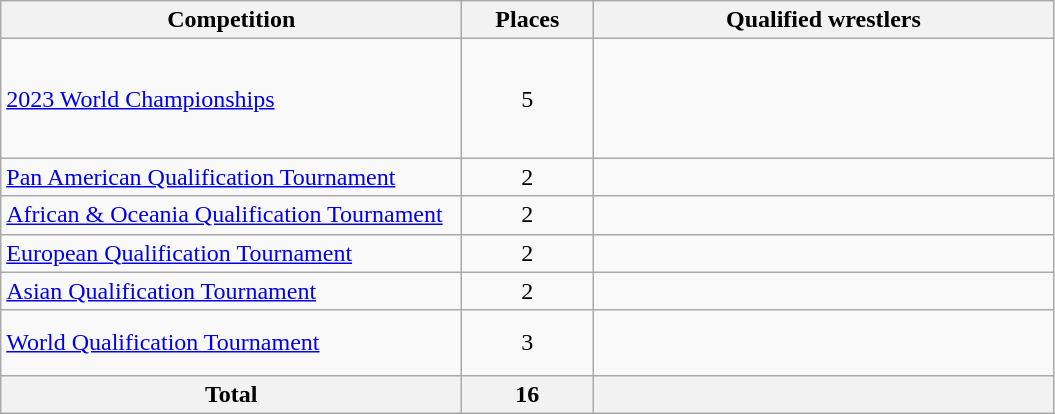<table class = "wikitable">
<tr>
<th width=300>Competition</th>
<th width=80>Places</th>
<th width=300>Qualified wrestlers</th>
</tr>
<tr>
<td><a href='#'>2023 World Championships</a></td>
<td align="center">5</td>
<td><br><br><br><br></td>
</tr>
<tr>
<td><a href='#'>Pan American Qualification Tournament</a></td>
<td align="center">2</td>
<td><br></td>
</tr>
<tr>
<td><a href='#'>African & Oceania Qualification Tournament</a></td>
<td align="center">2</td>
<td><br></td>
</tr>
<tr>
<td><a href='#'>European Qualification Tournament</a></td>
<td align="center">2</td>
<td><br></td>
</tr>
<tr>
<td><a href='#'>Asian Qualification Tournament</a></td>
<td align="center">2</td>
<td><br></td>
</tr>
<tr>
<td><a href='#'>World Qualification Tournament</a></td>
<td align="center">3</td>
<td><br><br></td>
</tr>
<tr>
<th>Total</th>
<th>16</th>
<th></th>
</tr>
</table>
